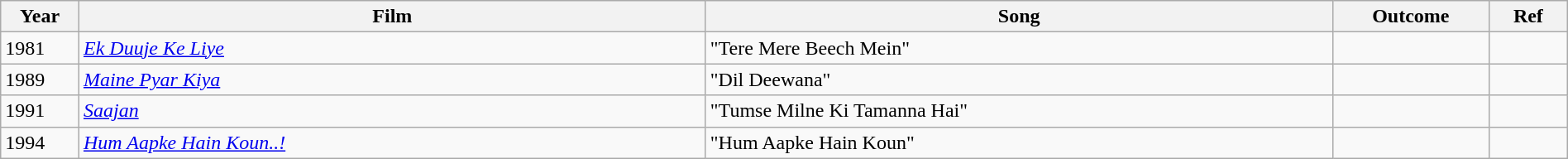<table class="wikitable sortable" style="width:100%;">
<tr>
<th width=5%>Year</th>
<th style="width:40%;">Film</th>
<th style="width:40%;">Song</th>
<th style="width:10%;">Outcome</th>
<th style="width:5%;">Ref</th>
</tr>
<tr>
<td>1981</td>
<td><em><a href='#'>Ek Duuje Ke Liye</a></em></td>
<td>"Tere Mere Beech Mein"</td>
<td></td>
<td></td>
</tr>
<tr>
<td>1989</td>
<td><em><a href='#'>Maine Pyar Kiya</a></em></td>
<td>"Dil Deewana"</td>
<td></td>
<td></td>
</tr>
<tr>
<td>1991</td>
<td><em><a href='#'>Saajan</a></em></td>
<td>"Tumse Milne Ki Tamanna Hai"</td>
<td></td>
<td></td>
</tr>
<tr>
<td>1994</td>
<td><em><a href='#'>Hum Aapke Hain Koun..!</a></em></td>
<td>"Hum Aapke Hain Koun"</td>
<td></td>
<td></td>
</tr>
</table>
